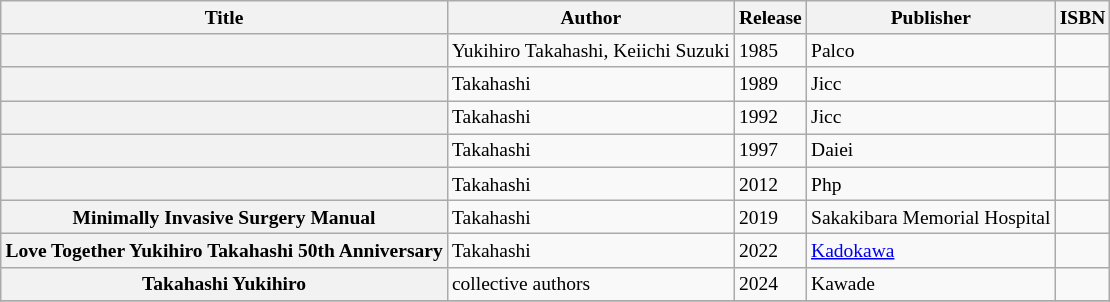<table class=wikitable style="font-size:small">
<tr>
<th>Title</th>
<th>Author</th>
<th>Release</th>
<th>Publisher</th>
<th>ISBN</th>
</tr>
<tr>
<th></th>
<td>Yukihiro Takahashi, Keiichi Suzuki</td>
<td>1985</td>
<td>Palco</td>
<td></td>
</tr>
<tr>
<th></th>
<td>Takahashi</td>
<td>1989</td>
<td>Jicc</td>
<td></td>
</tr>
<tr>
<th></th>
<td>Takahashi</td>
<td>1992</td>
<td>Jicc</td>
<td></td>
</tr>
<tr>
<th></th>
<td>Takahashi</td>
<td>1997</td>
<td>Daiei</td>
<td></td>
</tr>
<tr>
<th></th>
<td>Takahashi</td>
<td>2012</td>
<td>Php</td>
<td></td>
</tr>
<tr>
<th>Minimally Invasive Surgery Manual</th>
<td>Takahashi</td>
<td>2019</td>
<td>Sakakibara Memorial Hospital</td>
<td></td>
</tr>
<tr>
<th>Love Together Yukihiro Takahashi 50th Anniversary</th>
<td>Takahashi</td>
<td>2022</td>
<td><a href='#'>Kadokawa</a></td>
<td></td>
</tr>
<tr>
<th>Takahashi Yukihiro</th>
<td>collective authors</td>
<td>2024</td>
<td>Kawade</td>
<td></td>
</tr>
<tr>
</tr>
</table>
